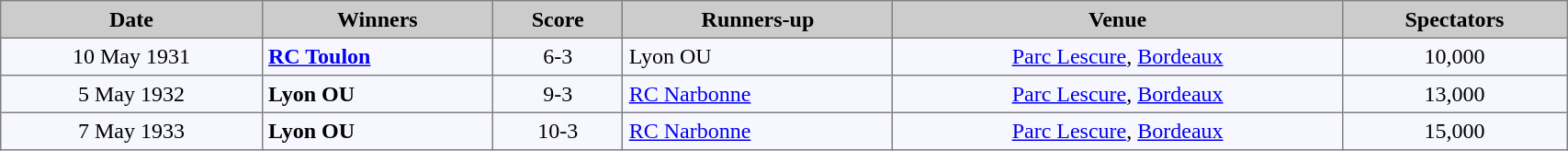<table bgcolor="#f7f8ff" cellpadding="4" width="90%" cellspacing="0" border="1" style="font-size: 100%; border: grey solid 1px; border-collapse: collapse;">
<tr bgcolor="#CCCCCC">
<td align=center><strong>Date</strong></td>
<td align=center><strong>Winners</strong></td>
<td align=center><strong>Score</strong></td>
<td align=center><strong>Runners-up</strong></td>
<td align=center><strong>Venue</strong></td>
<td align=center><strong>Spectators</strong></td>
</tr>
<tr>
<td align=center>10 May 1931</td>
<td><strong><a href='#'>RC Toulon</a></strong></td>
<td align=center>6-3</td>
<td>Lyon OU</td>
<td align=center><a href='#'>Parc Lescure</a>, <a href='#'>Bordeaux</a></td>
<td align=center>10,000</td>
</tr>
<tr>
<td align=center>5 May 1932</td>
<td><strong>Lyon OU</strong></td>
<td align=center>9-3</td>
<td><a href='#'>RC Narbonne</a></td>
<td align=center><a href='#'>Parc Lescure</a>, <a href='#'>Bordeaux</a></td>
<td align=center>13,000</td>
</tr>
<tr>
<td align=center>7 May 1933</td>
<td><strong>Lyon OU</strong></td>
<td align=center>10-3</td>
<td><a href='#'>RC Narbonne</a></td>
<td align=center><a href='#'>Parc Lescure</a>, <a href='#'>Bordeaux</a></td>
<td align=center>15,000</td>
</tr>
</table>
